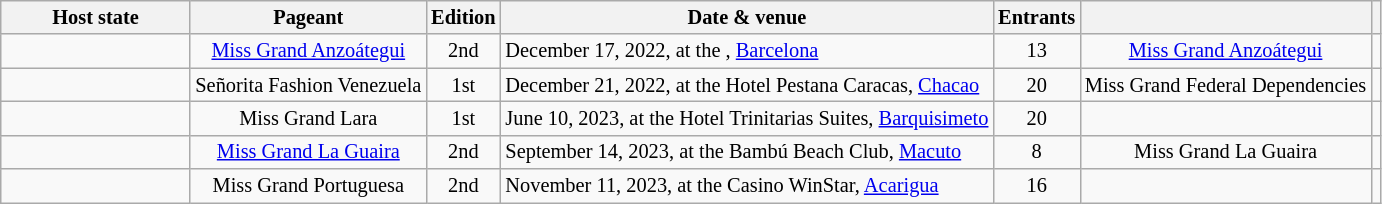<table class="wikitable sortable static-row-numbers" style="font-size: 85%;">
<tr>
<th width=120px class=unsortable>Host state</th>
<th class=unsortable>Pageant</th>
<th class=unsortable align=center>Edition</th>
<th class=unsortable>Date & venue</th>
<th class=unsortable>Entrants</th>
<th class=unsortable></th>
<th class=unsortable></th>
</tr>
<tr>
<td><strong></strong></td>
<td align=center><a href='#'>Miss Grand Anzoátegui</a></td>
<td align=center>2nd</td>
<td>December 17, 2022, at the , <a href='#'>Barcelona</a></td>
<td align=center>13</td>
<td align=center><a href='#'>Miss Grand Anzoátegui</a></td>
<td align=center></td>
</tr>
<tr>
<td><strong></strong></td>
<td align=center>Señorita Fashion Venezuela</td>
<td align=center>1st</td>
<td>December 21, 2022, at the Hotel Pestana Caracas, <a href='#'>Chacao</a></td>
<td align=center>20</td>
<td align=center>Miss Grand Federal Dependencies</td>
<td align=center></td>
</tr>
<tr>
<td><strong></strong></td>
<td align=center>Miss Grand Lara</td>
<td align=center>1st</td>
<td>June 10, 2023, at the Hotel Trinitarias Suites, <a href='#'>Barquisimeto</a></td>
<td align=center>20</td>
<td></td>
<td align=center></td>
</tr>
<tr>
<td><strong></strong></td>
<td align=center><a href='#'>Miss Grand La Guaira</a></td>
<td align=center>2nd</td>
<td>September 14, 2023, at the Bambú Beach Club, <a href='#'>Macuto</a></td>
<td align=center>8</td>
<td align=center>Miss Grand La Guaira</td>
<td align=center></td>
</tr>
<tr>
<td><strong></strong></td>
<td align=center>Miss Grand Portuguesa</td>
<td align=center>2nd</td>
<td>November 11, 2023, at the Casino WinStar, <a href='#'>Acarigua</a></td>
<td align=center>16</td>
<td></td>
<td align=center></td>
</tr>
</table>
